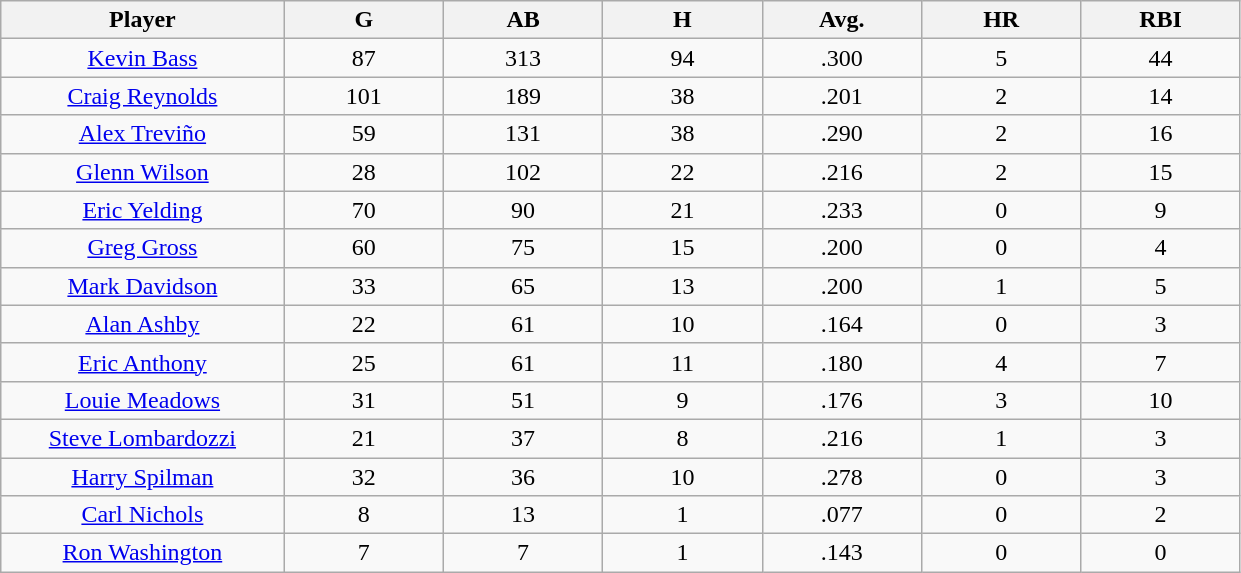<table class="wikitable sortable">
<tr>
<th bgcolor="#DDDDFF" width="16%">Player</th>
<th bgcolor="#DDDDFF" width="9%">G</th>
<th bgcolor="#DDDDFF" width="9%">AB</th>
<th bgcolor="#DDDDFF" width="9%">H</th>
<th bgcolor="#DDDDFF" width="9%">Avg.</th>
<th bgcolor="#DDDDFF" width="9%">HR</th>
<th bgcolor="#DDDDFF" width="9%">RBI</th>
</tr>
<tr align="center">
<td><a href='#'>Kevin Bass</a></td>
<td>87</td>
<td>313</td>
<td>94</td>
<td>.300</td>
<td>5</td>
<td>44</td>
</tr>
<tr align="center">
<td><a href='#'>Craig Reynolds</a></td>
<td>101</td>
<td>189</td>
<td>38</td>
<td>.201</td>
<td>2</td>
<td>14</td>
</tr>
<tr align="center">
<td><a href='#'>Alex Treviño</a></td>
<td>59</td>
<td>131</td>
<td>38</td>
<td>.290</td>
<td>2</td>
<td>16</td>
</tr>
<tr align="center">
<td><a href='#'>Glenn Wilson</a></td>
<td>28</td>
<td>102</td>
<td>22</td>
<td>.216</td>
<td>2</td>
<td>15</td>
</tr>
<tr align="center">
<td><a href='#'>Eric Yelding</a></td>
<td>70</td>
<td>90</td>
<td>21</td>
<td>.233</td>
<td>0</td>
<td>9</td>
</tr>
<tr align="center">
<td><a href='#'>Greg Gross</a></td>
<td>60</td>
<td>75</td>
<td>15</td>
<td>.200</td>
<td>0</td>
<td>4</td>
</tr>
<tr align="center">
<td><a href='#'>Mark Davidson</a></td>
<td>33</td>
<td>65</td>
<td>13</td>
<td>.200</td>
<td>1</td>
<td>5</td>
</tr>
<tr align=center>
<td><a href='#'>Alan Ashby</a></td>
<td>22</td>
<td>61</td>
<td>10</td>
<td>.164</td>
<td>0</td>
<td>3</td>
</tr>
<tr align="center">
<td><a href='#'>Eric Anthony</a></td>
<td>25</td>
<td>61</td>
<td>11</td>
<td>.180</td>
<td>4</td>
<td>7</td>
</tr>
<tr align="center">
<td><a href='#'>Louie Meadows</a></td>
<td>31</td>
<td>51</td>
<td>9</td>
<td>.176</td>
<td>3</td>
<td>10</td>
</tr>
<tr align="center">
<td><a href='#'>Steve Lombardozzi</a></td>
<td>21</td>
<td>37</td>
<td>8</td>
<td>.216</td>
<td>1</td>
<td>3</td>
</tr>
<tr align="center">
<td><a href='#'>Harry Spilman</a></td>
<td>32</td>
<td>36</td>
<td>10</td>
<td>.278</td>
<td>0</td>
<td>3</td>
</tr>
<tr align="center">
<td><a href='#'>Carl Nichols</a></td>
<td>8</td>
<td>13</td>
<td>1</td>
<td>.077</td>
<td>0</td>
<td>2</td>
</tr>
<tr align="center">
<td><a href='#'>Ron Washington</a></td>
<td>7</td>
<td>7</td>
<td>1</td>
<td>.143</td>
<td>0</td>
<td>0</td>
</tr>
</table>
